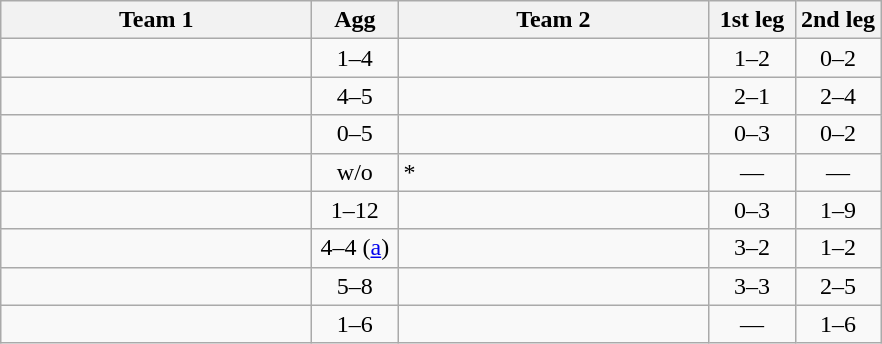<table class="wikitable" style="text-align:center">
<tr>
<th width=200>Team 1</th>
<th width=50>Agg</th>
<th width=200>Team 2</th>
<th width=50>1st leg</th>
<th width=50>2nd leg</th>
</tr>
<tr>
<td align=right></td>
<td>1–4</td>
<td align=left><strong></strong></td>
<td>1–2</td>
<td>0–2</td>
</tr>
<tr>
<td align=right></td>
<td>4–5</td>
<td align=left><strong></strong></td>
<td>2–1</td>
<td>2–4</td>
</tr>
<tr>
<td align=right></td>
<td>0–5</td>
<td align=left><strong></strong></td>
<td>0–3</td>
<td>0–2</td>
</tr>
<tr>
<td align=right><strong></strong></td>
<td>w/o</td>
<td align=left>*</td>
<td>—</td>
<td>—</td>
</tr>
<tr>
<td align=right></td>
<td>1–12</td>
<td align=left><strong></strong></td>
<td>0–3</td>
<td>1–9</td>
</tr>
<tr>
<td align=right></td>
<td>4–4 (<a href='#'>a</a>)</td>
<td align=left><strong></strong></td>
<td>3–2</td>
<td>1–2</td>
</tr>
<tr>
<td align=right></td>
<td>5–8</td>
<td align=left><strong></strong></td>
<td>3–3</td>
<td>2–5</td>
</tr>
<tr>
<td align=right></td>
<td>1–6</td>
<td align=left><strong></strong></td>
<td>—</td>
<td>1–6</td>
</tr>
</table>
